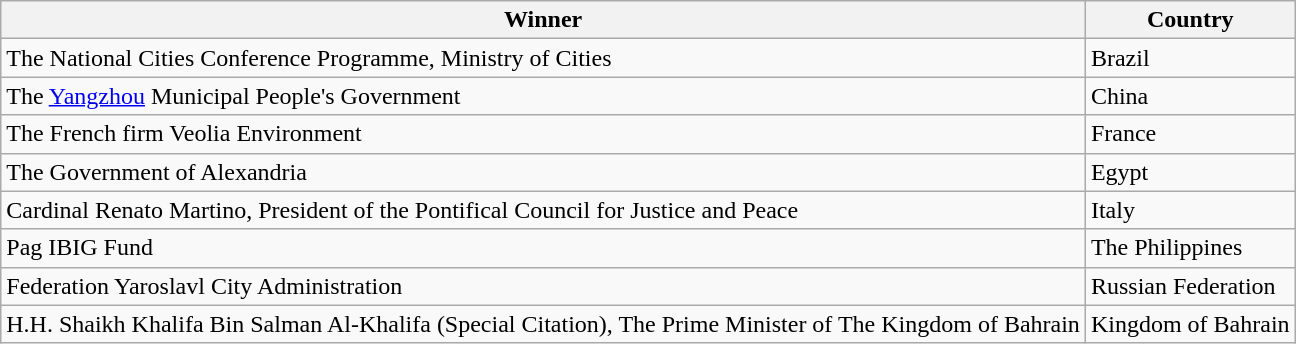<table class="wikitable">
<tr>
<th>Winner</th>
<th>Country</th>
</tr>
<tr>
<td>The National Cities Conference Programme, Ministry of Cities</td>
<td>Brazil</td>
</tr>
<tr>
<td>The <a href='#'>Yangzhou</a> Municipal People's Government</td>
<td>China</td>
</tr>
<tr>
<td>The French firm Veolia Environment</td>
<td>France</td>
</tr>
<tr>
<td>The Government of Alexandria</td>
<td>Egypt</td>
</tr>
<tr>
<td>Cardinal Renato Martino, President of the Pontifical Council for Justice and Peace</td>
<td>Italy</td>
</tr>
<tr>
<td>Pag IBIG Fund</td>
<td>The Philippines</td>
</tr>
<tr>
<td>Federation Yaroslavl City Administration</td>
<td>Russian Federation</td>
</tr>
<tr>
<td>H.H. Shaikh Khalifa Bin Salman Al-Khalifa (Special Citation), The Prime Minister of The Kingdom of Bahrain</td>
<td>Kingdom of Bahrain</td>
</tr>
</table>
